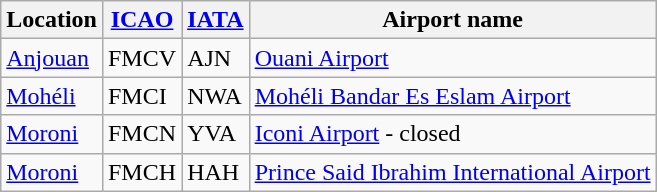<table class="wikitable sortable">
<tr valign=baseline>
<th>Location</th>
<th><a href='#'>ICAO</a></th>
<th><a href='#'>IATA</a></th>
<th>Airport name</th>
</tr>
<tr valign=top>
<td><a href='#'>Anjouan</a></td>
<td>FMCV</td>
<td>AJN</td>
<td><a href='#'>Ouani Airport</a></td>
</tr>
<tr valign=top>
<td><a href='#'>Mohéli</a></td>
<td>FMCI</td>
<td>NWA</td>
<td><a href='#'>Mohéli Bandar Es Eslam Airport</a></td>
</tr>
<tr valign=top>
<td><a href='#'>Moroni</a></td>
<td>FMCN</td>
<td>YVA</td>
<td><a href='#'>Iconi Airport</a> - closed</td>
</tr>
<tr valign=top>
<td><a href='#'>Moroni</a></td>
<td>FMCH</td>
<td>HAH</td>
<td><a href='#'>Prince Said Ibrahim International Airport</a></td>
</tr>
</table>
